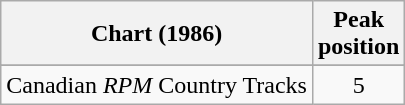<table class="wikitable sortable">
<tr>
<th align="left">Chart (1986)</th>
<th align="center">Peak<br>position</th>
</tr>
<tr>
</tr>
<tr>
<td align="left">Canadian <em>RPM</em> Country Tracks</td>
<td align="center">5</td>
</tr>
</table>
